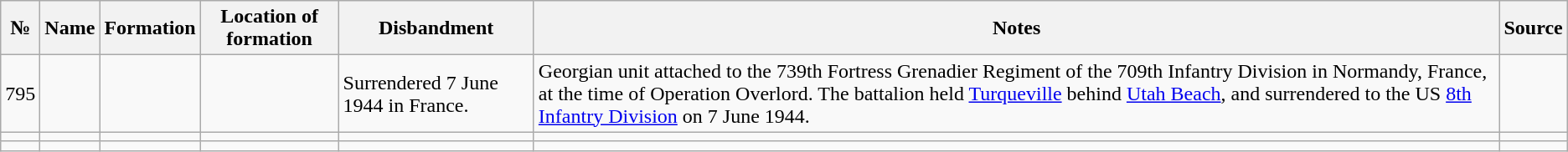<table class="wikitable sortable">
<tr>
<th>№</th>
<th>Name</th>
<th>Formation</th>
<th>Location of formation</th>
<th>Disbandment</th>
<th>Notes</th>
<th>Source</th>
</tr>
<tr>
<td>795</td>
<td></td>
<td></td>
<td></td>
<td>Surrendered 7 June 1944 in France.</td>
<td>Georgian unit attached to the 739th Fortress Grenadier Regiment of the 709th Infantry Division in Normandy, France, at the time of Operation Overlord. The battalion held <a href='#'>Turqueville</a> behind <a href='#'>Utah Beach</a>, and surrendered to the US <a href='#'>8th Infantry Division</a> on 7 June 1944.</td>
<td></td>
</tr>
<tr>
<td></td>
<td></td>
<td></td>
<td></td>
<td></td>
<td></td>
<td></td>
</tr>
<tr>
<td></td>
<td></td>
<td></td>
<td></td>
<td></td>
<td></td>
<td></td>
</tr>
</table>
